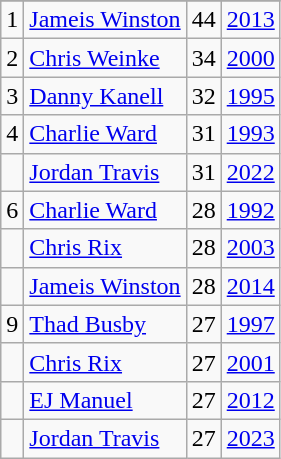<table class="wikitable">
<tr>
</tr>
<tr>
<td>1</td>
<td><a href='#'>Jameis Winston</a></td>
<td><abbr>44</abbr></td>
<td><a href='#'>2013</a></td>
</tr>
<tr>
<td>2</td>
<td><a href='#'>Chris Weinke</a></td>
<td><abbr>34</abbr></td>
<td><a href='#'>2000</a></td>
</tr>
<tr>
<td>3</td>
<td><a href='#'>Danny Kanell</a></td>
<td><abbr>32</abbr></td>
<td><a href='#'>1995</a></td>
</tr>
<tr>
<td>4</td>
<td><a href='#'>Charlie Ward</a></td>
<td><abbr>31</abbr></td>
<td><a href='#'>1993</a></td>
</tr>
<tr>
<td></td>
<td><a href='#'>Jordan Travis</a></td>
<td><abbr>31</abbr></td>
<td><a href='#'>2022</a></td>
</tr>
<tr>
<td>6</td>
<td><a href='#'>Charlie Ward</a></td>
<td><abbr>28</abbr></td>
<td><a href='#'>1992</a></td>
</tr>
<tr>
<td></td>
<td><a href='#'>Chris Rix</a></td>
<td><abbr>28</abbr></td>
<td><a href='#'>2003</a></td>
</tr>
<tr>
<td></td>
<td><a href='#'>Jameis Winston</a></td>
<td><abbr>28</abbr></td>
<td><a href='#'>2014</a></td>
</tr>
<tr>
<td>9</td>
<td><a href='#'>Thad Busby</a></td>
<td><abbr>27</abbr></td>
<td><a href='#'>1997</a></td>
</tr>
<tr>
<td></td>
<td><a href='#'>Chris Rix</a></td>
<td><abbr>27</abbr></td>
<td><a href='#'>2001</a></td>
</tr>
<tr>
<td></td>
<td><a href='#'>EJ Manuel</a></td>
<td><abbr>27</abbr></td>
<td><a href='#'>2012</a></td>
</tr>
<tr>
<td></td>
<td><a href='#'>Jordan Travis</a></td>
<td><abbr>27</abbr></td>
<td><a href='#'>2023</a></td>
</tr>
</table>
